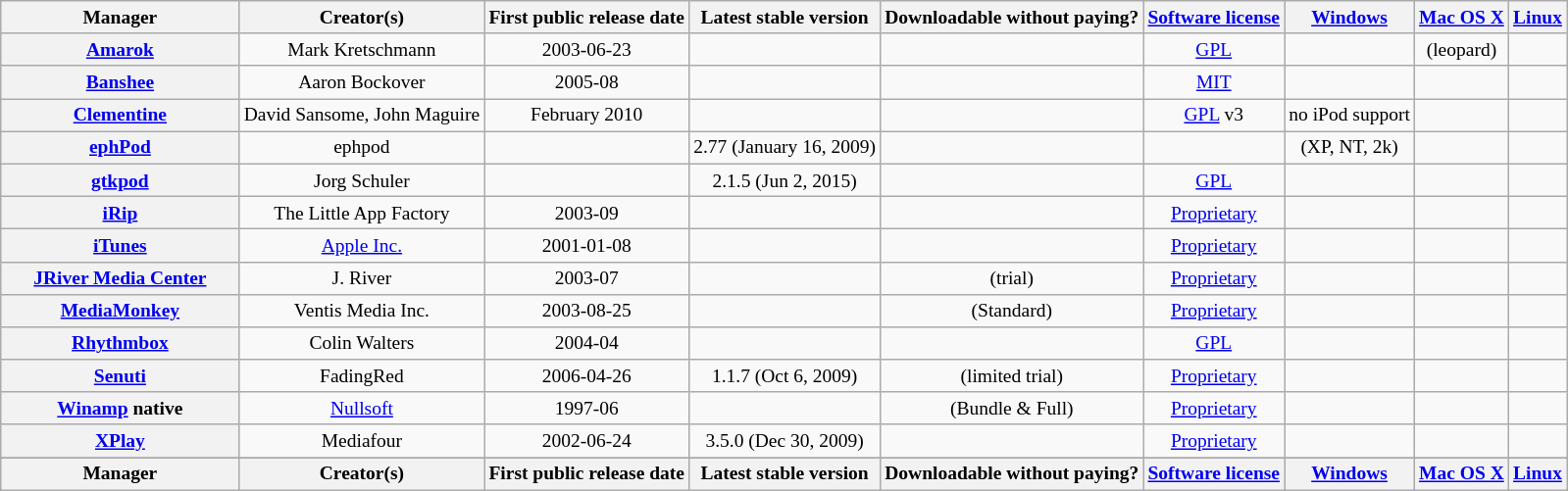<table class="wikitable sortable" style="font-size: small; width: auto; text-align: center;">
<tr>
<th style="width:12em">Manager</th>
<th>Creator(s)</th>
<th>First public release date</th>
<th>Latest stable version</th>
<th>Downloadable without paying?</th>
<th><a href='#'>Software license</a></th>
<th><a href='#'>Windows</a></th>
<th><a href='#'>Mac OS X</a></th>
<th><a href='#'>Linux</a></th>
</tr>
<tr>
<th><a href='#'>Amarok</a></th>
<td>Mark Kretschmann</td>
<td>2003-06-23</td>
<td></td>
<td></td>
<td><a href='#'>GPL</a></td>
<td></td>
<td> (leopard)</td>
<td></td>
</tr>
<tr>
<th><a href='#'>Banshee</a></th>
<td>Aaron Bockover</td>
<td>2005-08</td>
<td></td>
<td></td>
<td><a href='#'>MIT</a></td>
<td></td>
<td></td>
<td></td>
</tr>
<tr>
<th><a href='#'>Clementine</a></th>
<td>David Sansome, John Maguire</td>
<td>February 2010</td>
<td></td>
<td></td>
<td><a href='#'>GPL</a> v3</td>
<td>no iPod support</td>
<td></td>
<td></td>
</tr>
<tr>
<th><a href='#'>ephPod</a></th>
<td>ephpod</td>
<td></td>
<td>2.77 (January 16, 2009)</td>
<td></td>
<td></td>
<td> (XP, NT, 2k)</td>
<td></td>
<td></td>
</tr>
<tr>
<th><a href='#'>gtkpod</a></th>
<td>Jorg Schuler</td>
<td></td>
<td>2.1.5 (Jun 2, 2015)</td>
<td></td>
<td><a href='#'>GPL</a></td>
<td></td>
<td></td>
<td></td>
</tr>
<tr>
<th><a href='#'>iRip</a></th>
<td>The Little App Factory</td>
<td>2003-09</td>
<td></td>
<td></td>
<td><a href='#'>Proprietary</a></td>
<td></td>
<td></td>
<td></td>
</tr>
<tr>
<th><a href='#'>iTunes</a></th>
<td><a href='#'>Apple Inc.</a></td>
<td>2001-01-08</td>
<td></td>
<td></td>
<td><a href='#'>Proprietary</a></td>
<td></td>
<td></td>
<td></td>
</tr>
<tr>
<th><a href='#'>JRiver Media Center</a></th>
<td>J. River</td>
<td>2003-07</td>
<td></td>
<td> (trial)</td>
<td><a href='#'>Proprietary</a></td>
<td></td>
<td></td>
<td></td>
</tr>
<tr>
<th><a href='#'>MediaMonkey</a></th>
<td>Ventis Media Inc.</td>
<td>2003-08-25</td>
<td></td>
<td> (Standard)</td>
<td><a href='#'>Proprietary</a></td>
<td></td>
<td></td>
<td></td>
</tr>
<tr>
<th><a href='#'>Rhythmbox</a></th>
<td>Colin Walters</td>
<td>2004-04</td>
<td></td>
<td></td>
<td><a href='#'>GPL</a></td>
<td></td>
<td></td>
<td></td>
</tr>
<tr>
<th><a href='#'>Senuti</a></th>
<td>FadingRed</td>
<td>2006-04-26</td>
<td>1.1.7 (Oct 6, 2009)</td>
<td> (limited trial)</td>
<td><a href='#'>Proprietary</a></td>
<td></td>
<td></td>
<td></td>
</tr>
<tr>
<th><a href='#'>Winamp</a> native</th>
<td><a href='#'>Nullsoft</a></td>
<td>1997-06</td>
<td></td>
<td> (Bundle & Full)</td>
<td><a href='#'>Proprietary</a></td>
<td></td>
<td></td>
<td></td>
</tr>
<tr>
<th><a href='#'>XPlay</a></th>
<td>Mediafour</td>
<td>2002-06-24</td>
<td>3.5.0 (Dec 30, 2009)</td>
<td></td>
<td><a href='#'>Proprietary</a></td>
<td></td>
<td></td>
<td></td>
</tr>
<tr>
</tr>
<tr class="sortbottom">
<th>Manager</th>
<th>Creator(s)</th>
<th>First public release date</th>
<th>Latest stable version</th>
<th>Downloadable without paying?</th>
<th><a href='#'>Software license</a></th>
<th><a href='#'>Windows</a></th>
<th><a href='#'>Mac OS X</a></th>
<th><a href='#'>Linux</a></th>
</tr>
</table>
